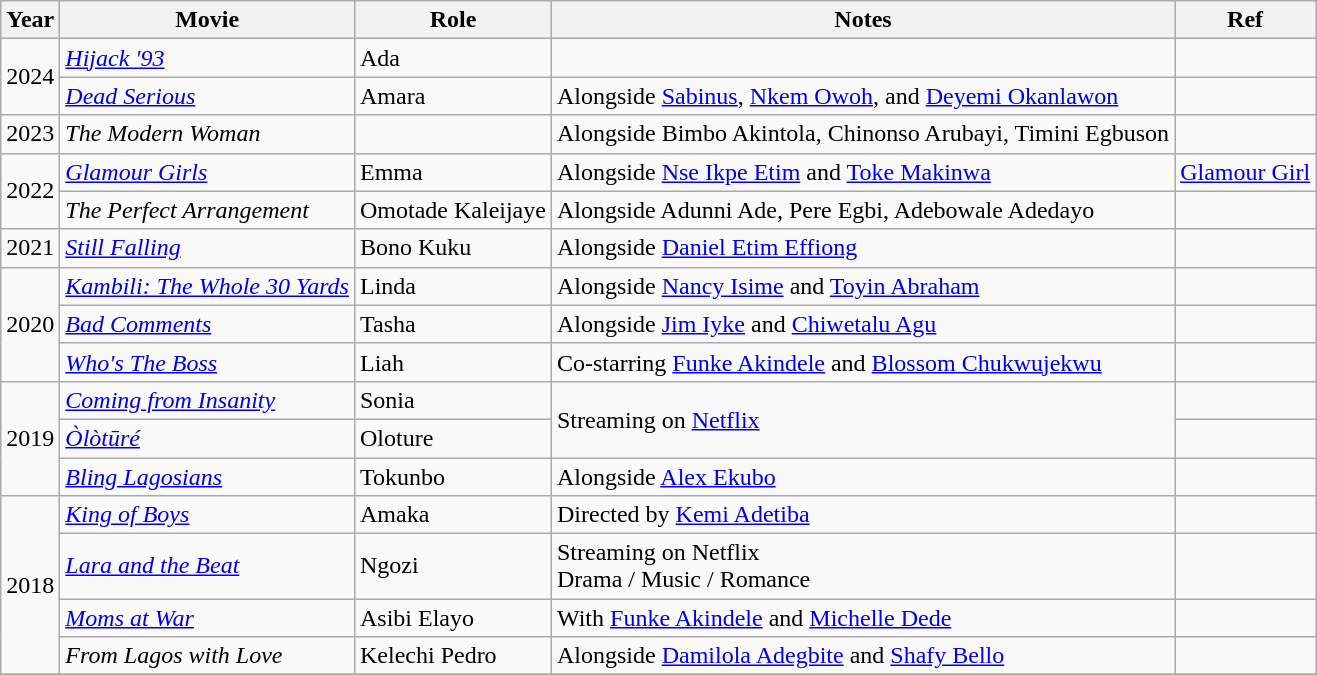<table class="wikitable sortable">
<tr>
<th>Year</th>
<th>Movie</th>
<th>Role</th>
<th>Notes</th>
<th>Ref</th>
</tr>
<tr>
<td rowspan="2">2024</td>
<td><a href='#'><em>Hijack '93</em></a></td>
<td>Ada</td>
<td></td>
<td></td>
</tr>
<tr>
<td><a href='#'><em>Dead Serious</em></a></td>
<td>Amara</td>
<td>Alongside  <a href='#'>Sabinus</a>, <a href='#'>Nkem Owoh</a>, and <a href='#'>Deyemi Okanlawon</a></td>
<td></td>
</tr>
<tr>
<td>2023</td>
<td><em>The Modern Woman</em></td>
<td></td>
<td>Alongside Bimbo Akintola, Chinonso Arubayi, Timini Egbuson</td>
<td></td>
</tr>
<tr>
<td rowspan="2">2022</td>
<td><a href='#'><em>Glamour Girls</em></a></td>
<td>Emma</td>
<td>Alongside <a href='#'>Nse Ikpe Etim</a> and <a href='#'>Toke Makinwa</a></td>
<td> <a href='#'>Glamour Girl</a></td>
</tr>
<tr>
<td><em>The Perfect Arrangement</em></td>
<td>Omotade Kaleijaye</td>
<td>Alongside Adunni Ade, Pere Egbi, Adebowale Adedayo</td>
<td></td>
</tr>
<tr>
<td rowspan="1">2021</td>
<td><em><a href='#'>Still Falling</a></em></td>
<td>Bono Kuku</td>
<td>Alongside <a href='#'>Daniel Etim Effiong</a></td>
<td></td>
</tr>
<tr>
<td rowspan="3">2020</td>
<td><em><a href='#'>Kambili: The Whole 30 Yards</a></em></td>
<td>Linda</td>
<td>Alongside <a href='#'>Nancy Isime</a> and <a href='#'>Toyin Abraham</a></td>
<td></td>
</tr>
<tr>
<td><em><a href='#'>Bad Comments</a></em></td>
<td>Tasha</td>
<td>Alongside <a href='#'>Jim Iyke</a> and <a href='#'>Chiwetalu Agu</a></td>
<td></td>
</tr>
<tr>
<td><em><a href='#'>Who's The Boss</a></em></td>
<td>Liah</td>
<td>Co-starring <a href='#'>Funke Akindele</a> and <a href='#'>Blossom Chukwujekwu</a></td>
<td></td>
</tr>
<tr>
<td rowspan="3">2019</td>
<td><em><a href='#'>Coming from Insanity</a></em></td>
<td>Sonia</td>
<td rowspan="2">Streaming on <a href='#'>Netflix</a></td>
<td></td>
</tr>
<tr>
<td><em><a href='#'>Òlòtūré</a></em></td>
<td>Oloture</td>
<td></td>
</tr>
<tr>
<td><em><a href='#'>Bling Lagosians</a></em></td>
<td>Tokunbo</td>
<td>Alongside <a href='#'>Alex Ekubo</a></td>
<td></td>
</tr>
<tr>
<td rowspan="4">2018</td>
<td><em><a href='#'>King of Boys</a></em></td>
<td>Amaka</td>
<td>Directed by <a href='#'>Kemi Adetiba</a></td>
<td></td>
</tr>
<tr>
<td><em><a href='#'>Lara and the Beat</a></em></td>
<td>Ngozi</td>
<td>Streaming on Netflix<br>Drama / Music / Romance</td>
<td></td>
</tr>
<tr>
<td><em><a href='#'>Moms at War</a></em></td>
<td>Asibi Elayo</td>
<td>With <a href='#'>Funke Akindele</a> and <a href='#'>Michelle Dede</a></td>
<td></td>
</tr>
<tr>
<td><em>From Lagos with Love</em></td>
<td>Kelechi Pedro</td>
<td>Alongside <a href='#'>Damilola Adegbite</a> and <a href='#'>Shafy Bello</a></td>
<td></td>
</tr>
<tr>
</tr>
</table>
